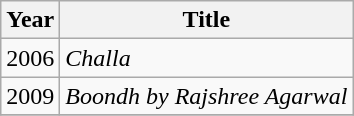<table class="wikitable">
<tr>
<th>Year</th>
<th>Title</th>
</tr>
<tr>
<td>2006</td>
<td><em>Challa</em></td>
</tr>
<tr>
<td>2009</td>
<td><em>Boondh by Rajshree Agarwal</em></td>
</tr>
<tr>
</tr>
</table>
